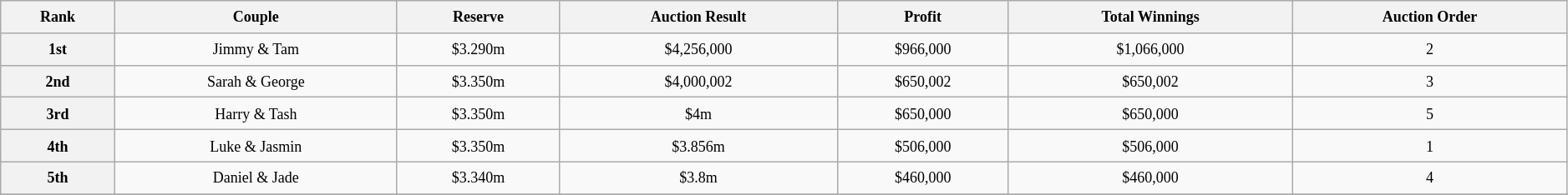<table class="wikitable sortable" style="text-align: center; font-size: 9pt; line-height:20px; width:99%">
<tr>
<th>Rank</th>
<th>Couple</th>
<th>Reserve</th>
<th>Auction Result</th>
<th>Profit</th>
<th>Total Winnings</th>
<th>Auction Order</th>
</tr>
<tr>
<th>1st</th>
<td>Jimmy & Tam</td>
<td>$3.290m</td>
<td>$4,256,000</td>
<td>$966,000</td>
<td>$1,066,000</td>
<td>2</td>
</tr>
<tr>
<th>2nd</th>
<td>Sarah & George</td>
<td>$3.350m</td>
<td>$4,000,002</td>
<td>$650,002</td>
<td>$650,002</td>
<td>3</td>
</tr>
<tr>
<th>3rd</th>
<td>Harry & Tash</td>
<td>$3.350m</td>
<td>$4m</td>
<td>$650,000</td>
<td>$650,000</td>
<td>5</td>
</tr>
<tr>
<th>4th</th>
<td>Luke & Jasmin</td>
<td>$3.350m</td>
<td>$3.856m</td>
<td>$506,000</td>
<td>$506,000</td>
<td>1</td>
</tr>
<tr>
<th>5th</th>
<td>Daniel & Jade</td>
<td>$3.340m</td>
<td>$3.8m</td>
<td>$460,000</td>
<td>$460,000</td>
<td>4</td>
</tr>
<tr>
</tr>
</table>
